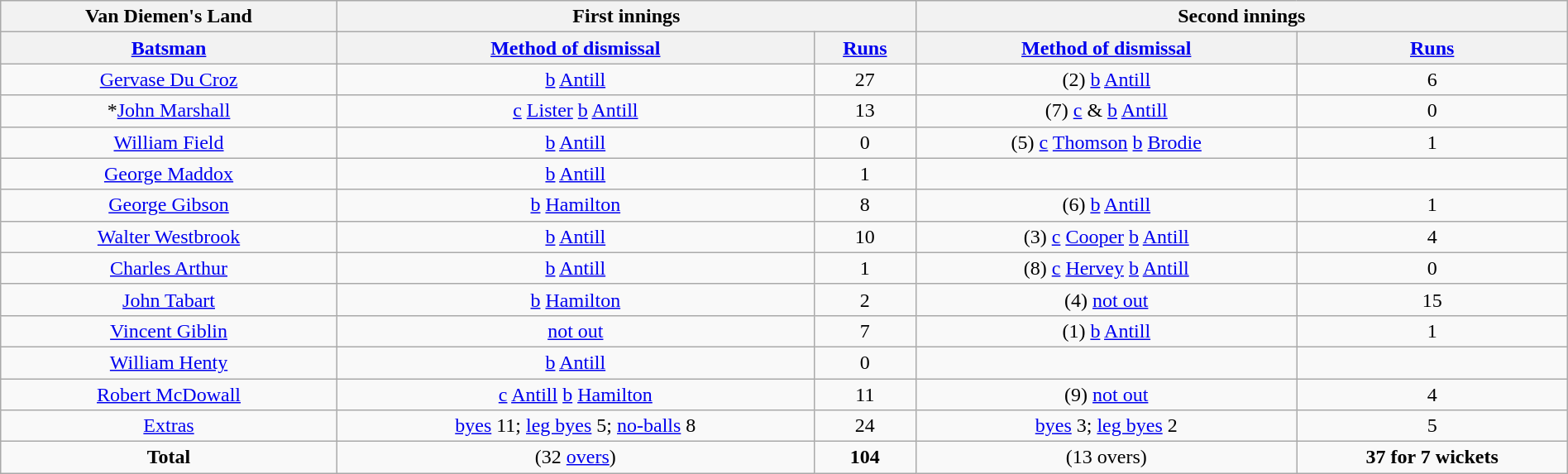<table class="wikitable" style="text-align: center; width: 100%;">
<tr>
<th colspan="1">Van Diemen's Land</th>
<th colspan="2">First innings</th>
<th colspan="2">Second innings</th>
</tr>
<tr>
<th scope="col"><a href='#'>Batsman</a></th>
<th scope="col"><a href='#'>Method of dismissal</a></th>
<th scope="col"><a href='#'>Runs</a></th>
<th scope="col"><a href='#'>Method of dismissal</a></th>
<th scope="col"><a href='#'>Runs</a></th>
</tr>
<tr>
<td scope="row" style="font-weight: normal;"><a href='#'>Gervase Du Croz</a></td>
<td><a href='#'>b</a> <a href='#'>Antill</a></td>
<td>27</td>
<td>(2) <a href='#'>b</a> <a href='#'>Antill</a></td>
<td>6</td>
</tr>
<tr>
<td scope="row" style="font-weight: normal;">*<a href='#'>John Marshall</a></td>
<td><a href='#'>c</a> <a href='#'>Lister</a> <a href='#'>b</a> <a href='#'>Antill</a></td>
<td>13</td>
<td>(7) <a href='#'>c</a> & <a href='#'>b</a> <a href='#'>Antill</a></td>
<td>0</td>
</tr>
<tr>
<td scope="row" style="font-weight: normal;"><a href='#'>William Field</a></td>
<td><a href='#'>b</a> <a href='#'>Antill</a></td>
<td>0</td>
<td>(5) <a href='#'>c</a> <a href='#'>Thomson</a> <a href='#'>b</a> <a href='#'>Brodie</a></td>
<td>1</td>
</tr>
<tr>
<td scope="row" style="font-weight: normal;"><a href='#'>George Maddox</a></td>
<td><a href='#'>b</a> <a href='#'>Antill</a></td>
<td>1</td>
<td></td>
<td></td>
</tr>
<tr>
<td scope="row" style="font-weight: normal;"><a href='#'>George Gibson</a></td>
<td><a href='#'>b</a> <a href='#'>Hamilton</a></td>
<td>8</td>
<td>(6) <a href='#'>b</a> <a href='#'>Antill</a></td>
<td>1</td>
</tr>
<tr>
<td scope="row" style="font-weight: normal;"><a href='#'>Walter Westbrook</a></td>
<td><a href='#'>b</a> <a href='#'>Antill</a></td>
<td>10</td>
<td>(3) <a href='#'>c</a> <a href='#'>Cooper</a> <a href='#'>b</a> <a href='#'>Antill</a></td>
<td>4</td>
</tr>
<tr>
<td scope="row" style="font-weight: normal;"><a href='#'>Charles Arthur</a></td>
<td><a href='#'>b</a> <a href='#'>Antill</a></td>
<td>1</td>
<td>(8) <a href='#'>c</a> <a href='#'>Hervey</a> <a href='#'>b</a> <a href='#'>Antill</a></td>
<td>0</td>
</tr>
<tr>
<td scope="row" style="font-weight: normal;"><a href='#'>John Tabart</a></td>
<td><a href='#'>b</a> <a href='#'>Hamilton</a></td>
<td>2</td>
<td>(4) <a href='#'>not out</a></td>
<td>15</td>
</tr>
<tr>
<td scope="row" style="font-weight: normal;"><a href='#'>Vincent Giblin</a></td>
<td><a href='#'>not out</a></td>
<td>7</td>
<td>(1) <a href='#'>b</a> <a href='#'>Antill</a></td>
<td>1</td>
</tr>
<tr>
<td scope="row" style="font-weight: normal;"><a href='#'>William Henty</a></td>
<td><a href='#'>b</a> <a href='#'>Antill</a></td>
<td>0</td>
<td></td>
<td></td>
</tr>
<tr>
<td scope="row" style="font-weight: normal;"><a href='#'>Robert McDowall</a></td>
<td><a href='#'>c</a> <a href='#'>Antill</a> <a href='#'>b</a> <a href='#'>Hamilton</a></td>
<td>11</td>
<td>(9) <a href='#'>not out</a></td>
<td>4</td>
</tr>
<tr>
<td scope="row" style="font-weight: normal;"><a href='#'>Extras</a></td>
<td><a href='#'>byes</a> 11; <a href='#'>leg byes</a> 5; <a href='#'>no-balls</a> 8</td>
<td>24</td>
<td><a href='#'>byes</a> 3; <a href='#'>leg byes</a> 2</td>
<td>5</td>
</tr>
<tr>
<td scope="row" style="font-weight: normal;"><strong>Total</strong></td>
<td>(32 <a href='#'>overs</a>)</td>
<td><strong>104</strong></td>
<td>(13 overs)</td>
<td><strong>37 for 7 wickets</strong></td>
</tr>
</table>
